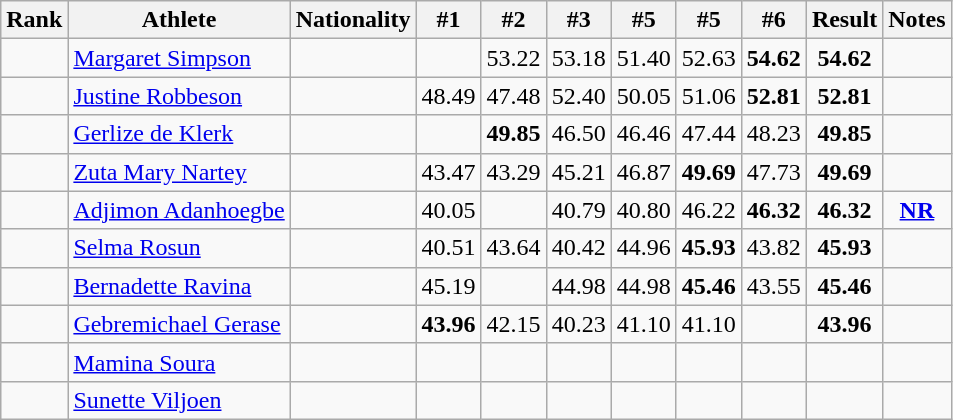<table class="wikitable sortable" style="text-align:center">
<tr>
<th>Rank</th>
<th>Athlete</th>
<th>Nationality</th>
<th>#1</th>
<th>#2</th>
<th>#3</th>
<th>#5</th>
<th>#5</th>
<th>#6</th>
<th>Result</th>
<th>Notes</th>
</tr>
<tr>
<td></td>
<td align=left><a href='#'>Margaret Simpson</a></td>
<td align=left></td>
<td></td>
<td>53.22</td>
<td>53.18</td>
<td>51.40</td>
<td>52.63</td>
<td><strong>54.62</strong></td>
<td><strong>54.62</strong></td>
<td></td>
</tr>
<tr>
<td></td>
<td align=left><a href='#'>Justine Robbeson</a></td>
<td align=left></td>
<td>48.49</td>
<td>47.48</td>
<td>52.40</td>
<td>50.05</td>
<td>51.06</td>
<td><strong>52.81</strong></td>
<td><strong>52.81</strong></td>
<td></td>
</tr>
<tr>
<td></td>
<td align=left><a href='#'>Gerlize de Klerk</a></td>
<td align=left></td>
<td></td>
<td><strong>49.85</strong></td>
<td>46.50</td>
<td>46.46</td>
<td>47.44</td>
<td>48.23</td>
<td><strong>49.85</strong></td>
<td></td>
</tr>
<tr>
<td></td>
<td align=left><a href='#'>Zuta Mary Nartey</a></td>
<td align=left></td>
<td>43.47</td>
<td>43.29</td>
<td>45.21</td>
<td>46.87</td>
<td><strong>49.69</strong></td>
<td>47.73</td>
<td><strong>49.69</strong></td>
<td></td>
</tr>
<tr>
<td></td>
<td align=left><a href='#'>Adjimon Adanhoegbe</a></td>
<td align=left></td>
<td>40.05</td>
<td></td>
<td>40.79</td>
<td>40.80</td>
<td>46.22</td>
<td><strong>46.32</strong></td>
<td><strong>46.32</strong></td>
<td><strong><a href='#'>NR</a></strong></td>
</tr>
<tr>
<td></td>
<td align=left><a href='#'>Selma Rosun</a></td>
<td align=left></td>
<td>40.51</td>
<td>43.64</td>
<td>40.42</td>
<td>44.96</td>
<td><strong>45.93</strong></td>
<td>43.82</td>
<td><strong>45.93</strong></td>
<td></td>
</tr>
<tr>
<td></td>
<td align=left><a href='#'>Bernadette Ravina</a></td>
<td align=left></td>
<td>45.19</td>
<td></td>
<td>44.98</td>
<td>44.98</td>
<td><strong>45.46</strong></td>
<td>43.55</td>
<td><strong>45.46</strong></td>
<td></td>
</tr>
<tr>
<td></td>
<td align=left><a href='#'>Gebremichael Gerase</a></td>
<td align=left></td>
<td><strong>43.96</strong></td>
<td>42.15</td>
<td>40.23</td>
<td>41.10</td>
<td>41.10</td>
<td></td>
<td><strong>43.96</strong></td>
<td></td>
</tr>
<tr>
<td></td>
<td align=left><a href='#'>Mamina Soura</a></td>
<td align=left></td>
<td></td>
<td></td>
<td></td>
<td></td>
<td></td>
<td></td>
<td><strong></strong></td>
<td></td>
</tr>
<tr>
<td></td>
<td align=left><a href='#'>Sunette Viljoen</a></td>
<td align=left></td>
<td></td>
<td></td>
<td></td>
<td></td>
<td></td>
<td></td>
<td><strong></strong></td>
<td></td>
</tr>
</table>
